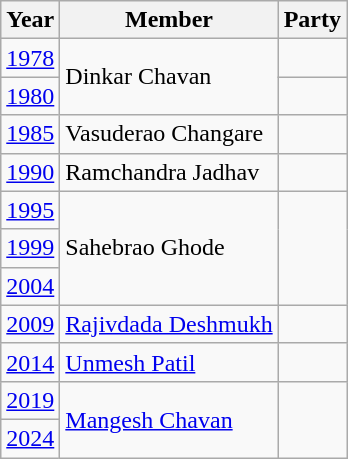<table class="wikitable">
<tr>
<th>Year</th>
<th>Member</th>
<th colspan=2>Party</th>
</tr>
<tr>
<td><a href='#'>1978</a></td>
<td rowspan=2>Dinkar Chavan</td>
<td></td>
</tr>
<tr>
<td><a href='#'>1980</a></td>
<td></td>
</tr>
<tr>
<td><a href='#'>1985</a></td>
<td>Vasuderao Changare</td>
</tr>
<tr>
<td><a href='#'>1990</a></td>
<td>Ramchandra Jadhav</td>
<td></td>
</tr>
<tr>
<td><a href='#'>1995</a></td>
<td rowspan=3>Sahebrao Ghode</td>
</tr>
<tr>
<td><a href='#'>1999</a></td>
</tr>
<tr>
<td><a href='#'>2004</a></td>
</tr>
<tr>
<td><a href='#'>2009</a></td>
<td><a href='#'>Rajivdada Deshmukh</a></td>
<td></td>
</tr>
<tr>
<td><a href='#'>2014</a></td>
<td><a href='#'>Unmesh Patil</a></td>
<td></td>
</tr>
<tr>
<td><a href='#'>2019</a></td>
<td Rowspan=2><a href='#'>Mangesh Chavan</a></td>
</tr>
<tr>
<td><a href='#'>2024</a></td>
</tr>
</table>
